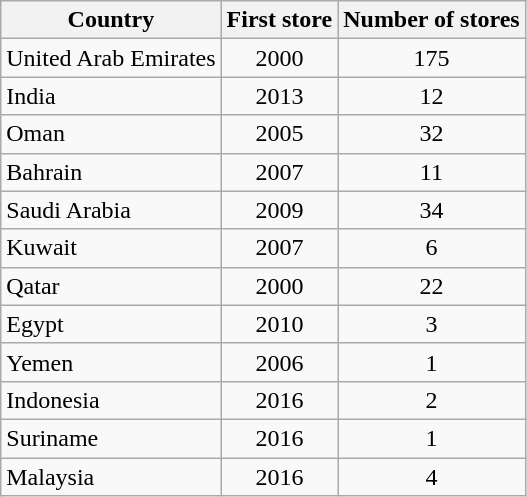<table class="wikitable sortable">
<tr>
<th>Country</th>
<th>First store</th>
<th>Number of stores</th>
</tr>
<tr>
<td>United Arab Emirates</td>
<td align=center>2000</td>
<td align=center>175</td>
</tr>
<tr>
<td>India</td>
<td align=center>2013</td>
<td align=center>12</td>
</tr>
<tr>
<td>Oman</td>
<td align=center>2005</td>
<td style="text-align:center;">32</td>
</tr>
<tr>
<td>Bahrain</td>
<td align=center>2007</td>
<td align=center>11</td>
</tr>
<tr>
<td>Saudi Arabia</td>
<td align=center>2009</td>
<td align=center>34</td>
</tr>
<tr>
<td>Kuwait</td>
<td align=center>2007</td>
<td align=center>6</td>
</tr>
<tr>
<td>Qatar</td>
<td align=center>2000</td>
<td align=center>22</td>
</tr>
<tr>
<td>Egypt</td>
<td align=center>2010</td>
<td align=center>3</td>
</tr>
<tr>
<td>Yemen</td>
<td align=center>2006</td>
<td align=center>1</td>
</tr>
<tr>
<td>Indonesia</td>
<td align=center>2016</td>
<td align="center">2</td>
</tr>
<tr>
<td>Suriname</td>
<td align=center>2016</td>
<td align=center>1</td>
</tr>
<tr>
<td>Malaysia</td>
<td align=center>2016</td>
<td align=center>4</td>
</tr>
</table>
